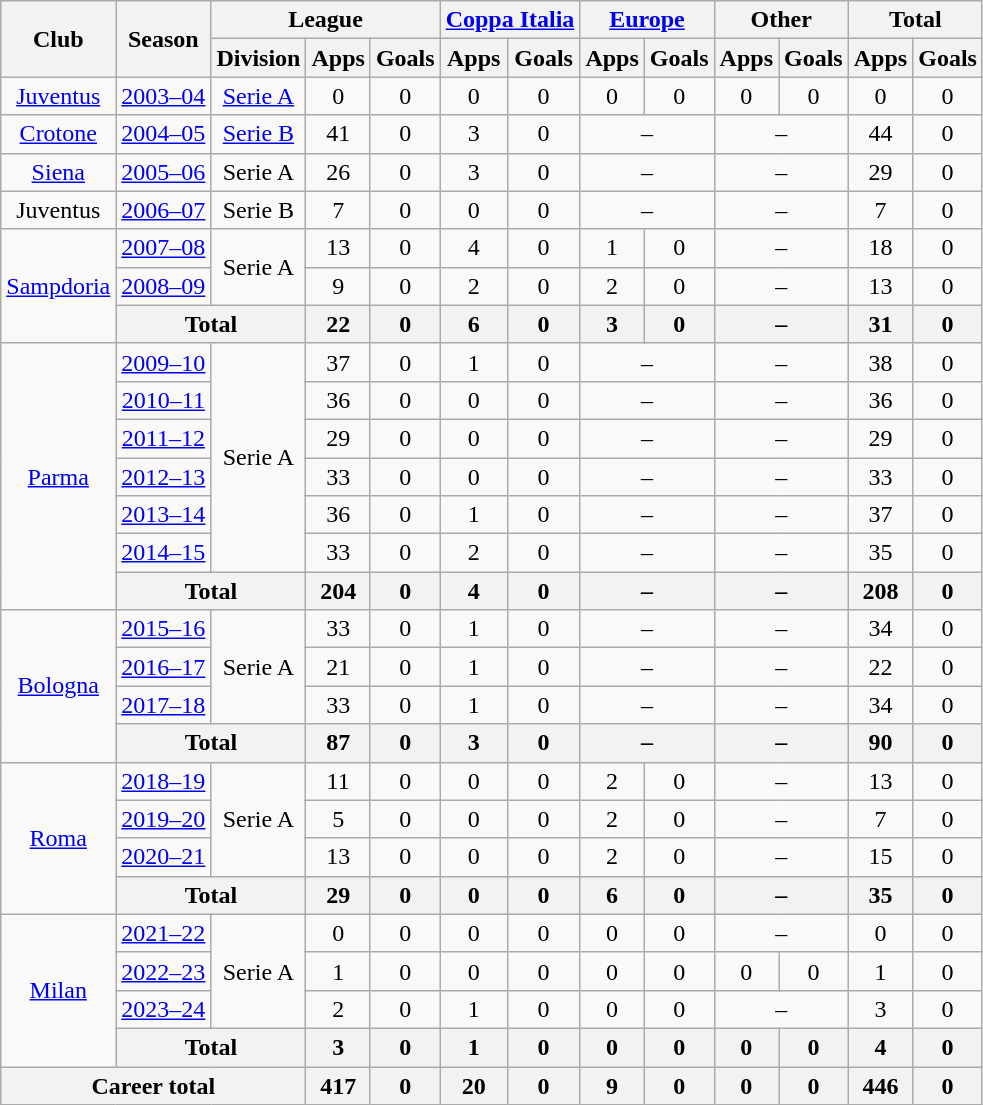<table class="wikitable" style="text-align: center">
<tr>
<th rowspan="2">Club</th>
<th rowspan="2">Season</th>
<th colspan="3">League</th>
<th colspan="2"><a href='#'>Coppa Italia</a></th>
<th colspan="2"><a href='#'>Europe</a></th>
<th colspan="2">Other</th>
<th colspan="2">Total</th>
</tr>
<tr>
<th>Division</th>
<th>Apps</th>
<th>Goals</th>
<th>Apps</th>
<th>Goals</th>
<th>Apps</th>
<th>Goals</th>
<th>Apps</th>
<th>Goals</th>
<th>Apps</th>
<th>Goals</th>
</tr>
<tr>
<td><a href='#'>Juventus</a></td>
<td><a href='#'>2003–04</a></td>
<td><a href='#'>Serie A</a></td>
<td>0</td>
<td>0</td>
<td>0</td>
<td>0</td>
<td>0</td>
<td>0</td>
<td>0</td>
<td>0</td>
<td>0</td>
<td>0</td>
</tr>
<tr>
<td><a href='#'>Crotone</a></td>
<td><a href='#'>2004–05</a></td>
<td><a href='#'>Serie B</a></td>
<td>41</td>
<td>0</td>
<td>3</td>
<td>0</td>
<td colspan="2">–</td>
<td colspan="2">–</td>
<td>44</td>
<td>0</td>
</tr>
<tr>
<td><a href='#'>Siena</a></td>
<td><a href='#'>2005–06</a></td>
<td>Serie A</td>
<td>26</td>
<td>0</td>
<td>3</td>
<td>0</td>
<td colspan="2">–</td>
<td colspan="2">–</td>
<td>29</td>
<td>0</td>
</tr>
<tr>
<td>Juventus</td>
<td><a href='#'>2006–07</a></td>
<td>Serie B</td>
<td>7</td>
<td>0</td>
<td>0</td>
<td>0</td>
<td colspan="2">–</td>
<td colspan="2">–</td>
<td>7</td>
<td>0</td>
</tr>
<tr>
<td rowspan="3"><a href='#'>Sampdoria</a></td>
<td><a href='#'>2007–08</a></td>
<td rowspan="2">Serie A</td>
<td>13</td>
<td>0</td>
<td>4</td>
<td>0</td>
<td>1</td>
<td>0</td>
<td colspan="2">–</td>
<td>18</td>
<td>0</td>
</tr>
<tr>
<td><a href='#'>2008–09</a></td>
<td>9</td>
<td>0</td>
<td>2</td>
<td>0</td>
<td>2</td>
<td>0</td>
<td colspan="2">–</td>
<td>13</td>
<td>0</td>
</tr>
<tr>
<th colspan="2">Total</th>
<th>22</th>
<th>0</th>
<th>6</th>
<th>0</th>
<th>3</th>
<th>0</th>
<th colspan="2">–</th>
<th>31</th>
<th>0</th>
</tr>
<tr>
<td rowspan=7><a href='#'>Parma</a></td>
<td><a href='#'>2009–10</a></td>
<td rowspan="6">Serie A</td>
<td>37</td>
<td>0</td>
<td>1</td>
<td>0</td>
<td colspan="2">–</td>
<td colspan="2">–</td>
<td>38</td>
<td>0</td>
</tr>
<tr>
<td><a href='#'>2010–11</a></td>
<td>36</td>
<td>0</td>
<td>0</td>
<td>0</td>
<td colspan="2">–</td>
<td colspan="2">–</td>
<td>36</td>
<td>0</td>
</tr>
<tr>
<td><a href='#'>2011–12</a></td>
<td>29</td>
<td>0</td>
<td>0</td>
<td>0</td>
<td colspan="2">–</td>
<td colspan="2">–</td>
<td>29</td>
<td>0</td>
</tr>
<tr>
<td><a href='#'>2012–13</a></td>
<td>33</td>
<td>0</td>
<td>0</td>
<td>0</td>
<td colspan="2">–</td>
<td colspan="2">–</td>
<td>33</td>
<td>0</td>
</tr>
<tr>
<td><a href='#'>2013–14</a></td>
<td>36</td>
<td>0</td>
<td>1</td>
<td>0</td>
<td colspan="2">–</td>
<td colspan="2">–</td>
<td>37</td>
<td>0</td>
</tr>
<tr>
<td><a href='#'>2014–15</a></td>
<td>33</td>
<td>0</td>
<td>2</td>
<td>0</td>
<td colspan="2">–</td>
<td colspan="2">–</td>
<td>35</td>
<td>0</td>
</tr>
<tr>
<th colspan="2">Total</th>
<th>204</th>
<th>0</th>
<th>4</th>
<th>0</th>
<th colspan="2">–</th>
<th colspan="2">–</th>
<th>208</th>
<th>0</th>
</tr>
<tr>
<td rowspan="4"><a href='#'>Bologna</a></td>
<td><a href='#'>2015–16</a></td>
<td rowspan="3">Serie A</td>
<td>33</td>
<td>0</td>
<td>1</td>
<td>0</td>
<td colspan="2">–</td>
<td colspan="2">–</td>
<td>34</td>
<td>0</td>
</tr>
<tr>
<td><a href='#'>2016–17</a></td>
<td>21</td>
<td>0</td>
<td>1</td>
<td>0</td>
<td colspan="2">–</td>
<td colspan="2">–</td>
<td>22</td>
<td>0</td>
</tr>
<tr>
<td><a href='#'>2017–18</a></td>
<td>33</td>
<td>0</td>
<td>1</td>
<td>0</td>
<td colspan="2">–</td>
<td colspan="2">–</td>
<td>34</td>
<td>0</td>
</tr>
<tr>
<th colspan="2">Total</th>
<th>87</th>
<th>0</th>
<th>3</th>
<th>0</th>
<th colspan="2">–</th>
<th colspan="2">–</th>
<th>90</th>
<th>0</th>
</tr>
<tr>
<td rowspan="4"><a href='#'>Roma</a></td>
<td><a href='#'>2018–19</a></td>
<td rowspan="3">Serie A</td>
<td>11</td>
<td>0</td>
<td>0</td>
<td>0</td>
<td>2</td>
<td>0</td>
<td colspan="2">–</td>
<td>13</td>
<td>0</td>
</tr>
<tr>
<td><a href='#'>2019–20</a></td>
<td>5</td>
<td>0</td>
<td>0</td>
<td>0</td>
<td>2</td>
<td>0</td>
<td colspan="2">–</td>
<td>7</td>
<td>0</td>
</tr>
<tr>
<td><a href='#'>2020–21</a></td>
<td>13</td>
<td>0</td>
<td>0</td>
<td>0</td>
<td>2</td>
<td>0</td>
<td colspan="2">–</td>
<td>15</td>
<td>0</td>
</tr>
<tr>
<th colspan="2">Total</th>
<th>29</th>
<th>0</th>
<th>0</th>
<th>0</th>
<th>6</th>
<th>0</th>
<th colspan="2">–</th>
<th>35</th>
<th>0</th>
</tr>
<tr>
<td rowspan="4"><a href='#'>Milan</a></td>
<td><a href='#'>2021–22</a></td>
<td rowspan="3">Serie A</td>
<td>0</td>
<td>0</td>
<td>0</td>
<td>0</td>
<td>0</td>
<td>0</td>
<td colspan="2">–</td>
<td>0</td>
<td>0</td>
</tr>
<tr>
<td><a href='#'>2022–23</a></td>
<td>1</td>
<td>0</td>
<td>0</td>
<td>0</td>
<td>0</td>
<td>0</td>
<td>0</td>
<td>0</td>
<td>1</td>
<td>0</td>
</tr>
<tr>
<td><a href='#'>2023–24</a></td>
<td>2</td>
<td>0</td>
<td>1</td>
<td>0</td>
<td>0</td>
<td>0</td>
<td colspan="2">–</td>
<td>3</td>
<td>0</td>
</tr>
<tr>
<th colspan="2">Total</th>
<th>3</th>
<th>0</th>
<th>1</th>
<th>0</th>
<th>0</th>
<th>0</th>
<th>0</th>
<th>0</th>
<th>4</th>
<th>0</th>
</tr>
<tr>
<th colspan="3">Career total</th>
<th>417</th>
<th>0</th>
<th>20</th>
<th>0</th>
<th>9</th>
<th>0</th>
<th>0</th>
<th>0</th>
<th>446</th>
<th>0</th>
</tr>
</table>
